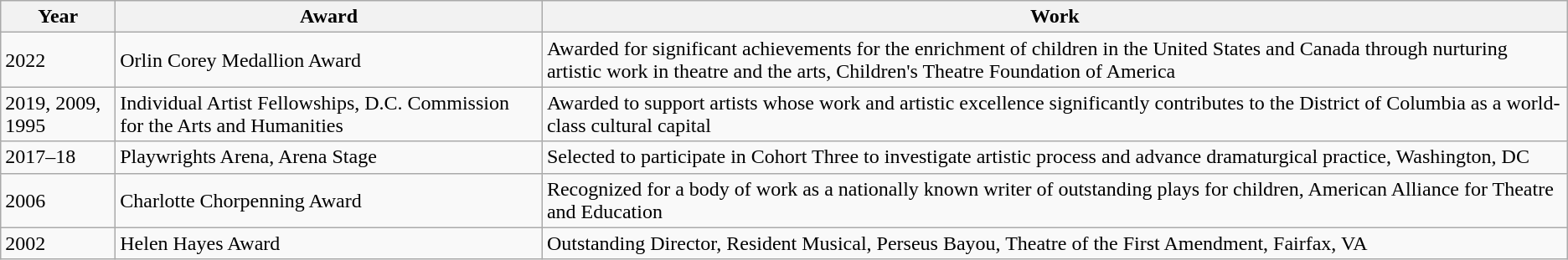<table class="wikitable sortable">
<tr>
<th scope="col">Year</th>
<th scope="col">Award</th>
<th scope="col">Work</th>
</tr>
<tr>
<td>2022</td>
<td>Orlin Corey Medallion Award</td>
<td>Awarded for significant achievements for the enrichment of children in the United States and Canada through nurturing artistic work in theatre and the arts,  Children's Theatre Foundation of America</td>
</tr>
<tr>
<td>2019, 2009, 1995</td>
<td>Individual Artist Fellowships, D.C. Commission for the Arts and Humanities</td>
<td>Awarded to support artists whose work and artistic excellence significantly contributes to the District of Columbia as a world-class cultural capital</td>
</tr>
<tr>
<td>2017–18</td>
<td>Playwrights Arena, Arena Stage</td>
<td>Selected to participate in Cohort Three to investigate artistic process and advance dramaturgical practice, Washington, DC</td>
</tr>
<tr>
<td>2006</td>
<td>Charlotte Chorpenning Award</td>
<td>Recognized for a body of work as a nationally known writer of outstanding plays for children, American Alliance for Theatre and Education</td>
</tr>
<tr>
<td>2002</td>
<td>Helen Hayes Award</td>
<td>Outstanding Director, Resident Musical, Perseus Bayou, Theatre of the First Amendment, Fairfax, VA</td>
</tr>
</table>
